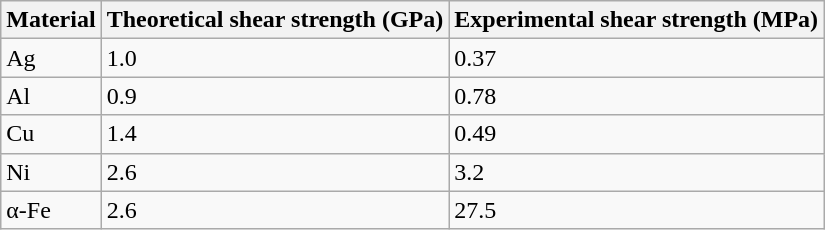<table class="wikitable floatright">
<tr>
<th>Material</th>
<th>Theoretical shear strength (GPa)</th>
<th>Experimental shear strength (MPa)</th>
</tr>
<tr>
<td>Ag</td>
<td>1.0</td>
<td>0.37</td>
</tr>
<tr>
<td>Al</td>
<td>0.9</td>
<td>0.78</td>
</tr>
<tr>
<td>Cu</td>
<td>1.4</td>
<td>0.49</td>
</tr>
<tr>
<td>Ni</td>
<td>2.6</td>
<td>3.2</td>
</tr>
<tr>
<td>α-Fe</td>
<td>2.6</td>
<td>27.5</td>
</tr>
</table>
